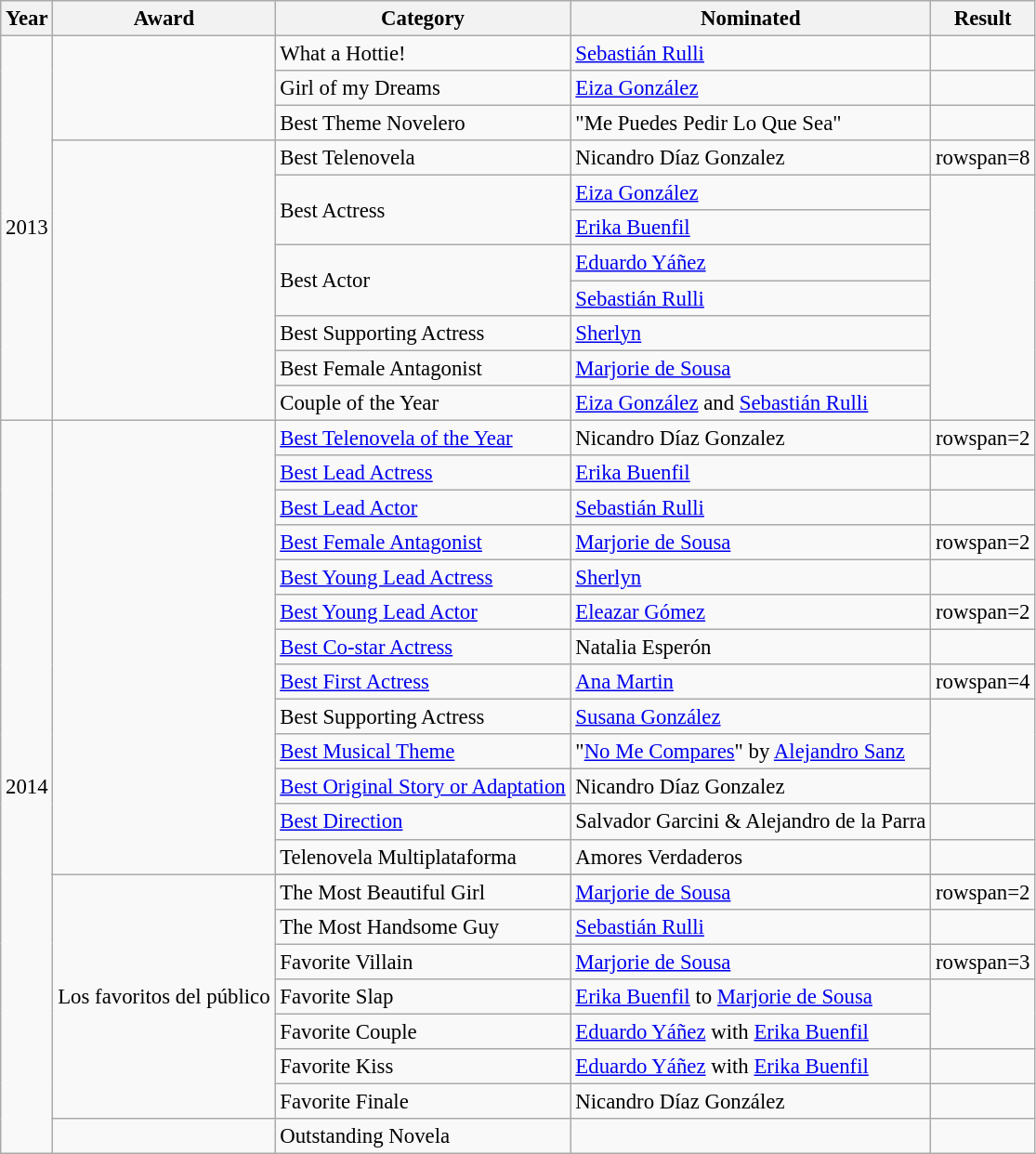<table class="wikitable" style="font-size: 95%;">
<tr align="center">
<th>Year</th>
<th>Award</th>
<th>Category</th>
<th>Nominated</th>
<th>Result</th>
</tr>
<tr>
<td rowspan="11">2013</td>
<td rowspan="3"></td>
<td>What a Hottie!</td>
<td><a href='#'>Sebastián Rulli</a></td>
<td></td>
</tr>
<tr>
<td>Girl of my Dreams</td>
<td><a href='#'>Eiza González</a></td>
<td></td>
</tr>
<tr>
<td>Best Theme Novelero</td>
<td>"Me Puedes Pedir Lo Que Sea"</td>
<td></td>
</tr>
<tr>
<td rowspan="8"></td>
<td>Best Telenovela</td>
<td>Nicandro Díaz Gonzalez</td>
<td>rowspan=8 </td>
</tr>
<tr>
<td rowspan="2">Best Actress</td>
<td><a href='#'>Eiza González</a></td>
</tr>
<tr>
<td><a href='#'>Erika Buenfil</a></td>
</tr>
<tr>
<td rowspan="2">Best Actor</td>
<td><a href='#'>Eduardo Yáñez</a></td>
</tr>
<tr>
<td><a href='#'>Sebastián Rulli</a></td>
</tr>
<tr>
<td>Best Supporting Actress</td>
<td><a href='#'>Sherlyn</a></td>
</tr>
<tr>
<td>Best Female Antagonist</td>
<td><a href='#'>Marjorie de Sousa</a></td>
</tr>
<tr>
<td>Couple of the Year</td>
<td><a href='#'>Eiza González</a> and <a href='#'>Sebastián Rulli</a></td>
</tr>
<tr>
<td rowspan="22">2014</td>
<td rowspan="13"></td>
<td><a href='#'>Best Telenovela of the Year</a></td>
<td>Nicandro Díaz Gonzalez</td>
<td>rowspan=2 </td>
</tr>
<tr>
<td><a href='#'>Best Lead Actress</a></td>
<td><a href='#'>Erika Buenfil</a></td>
</tr>
<tr>
<td><a href='#'>Best Lead Actor</a></td>
<td><a href='#'>Sebastián Rulli</a></td>
<td></td>
</tr>
<tr>
<td><a href='#'>Best Female Antagonist</a></td>
<td><a href='#'>Marjorie de Sousa</a></td>
<td>rowspan=2 </td>
</tr>
<tr>
<td><a href='#'>Best Young Lead Actress</a></td>
<td><a href='#'>Sherlyn</a></td>
</tr>
<tr>
<td><a href='#'>Best Young Lead Actor</a></td>
<td><a href='#'>Eleazar Gómez</a></td>
<td>rowspan=2 </td>
</tr>
<tr>
<td><a href='#'>Best Co-star Actress</a></td>
<td>Natalia Esperón</td>
</tr>
<tr>
<td><a href='#'>Best First Actress</a></td>
<td><a href='#'>Ana Martin</a></td>
<td>rowspan=4 </td>
</tr>
<tr>
<td>Best Supporting Actress</td>
<td><a href='#'>Susana González</a></td>
</tr>
<tr>
<td><a href='#'>Best Musical Theme</a></td>
<td>"<a href='#'>No Me Compares</a>" by <a href='#'>Alejandro Sanz</a></td>
</tr>
<tr>
<td><a href='#'>Best Original Story or Adaptation</a></td>
<td>Nicandro Díaz Gonzalez</td>
</tr>
<tr>
<td><a href='#'>Best Direction</a></td>
<td>Salvador Garcini & Alejandro de la Parra</td>
<td></td>
</tr>
<tr>
<td>Telenovela Multiplataforma</td>
<td>Amores Verdaderos</td>
<td></td>
</tr>
<tr>
<td rowspan="8" style="text-align:center;">Los favoritos del público</td>
</tr>
<tr>
<td>The Most Beautiful Girl</td>
<td><a href='#'>Marjorie de Sousa</a></td>
<td>rowspan=2 </td>
</tr>
<tr>
<td>The Most Handsome Guy</td>
<td><a href='#'>Sebastián Rulli</a></td>
</tr>
<tr>
<td>Favorite Villain</td>
<td><a href='#'>Marjorie de Sousa</a></td>
<td>rowspan=3 </td>
</tr>
<tr>
<td>Favorite Slap</td>
<td><a href='#'>Erika Buenfil</a> to <a href='#'>Marjorie de Sousa</a></td>
</tr>
<tr>
<td>Favorite Couple</td>
<td><a href='#'>Eduardo Yáñez</a> with <a href='#'>Erika Buenfil</a></td>
</tr>
<tr>
<td>Favorite Kiss</td>
<td><a href='#'>Eduardo Yáñez</a> with <a href='#'>Erika Buenfil</a></td>
<td></td>
</tr>
<tr>
<td>Favorite Finale</td>
<td>Nicandro Díaz González</td>
<td></td>
</tr>
<tr>
<td></td>
<td>Outstanding Novela</td>
<td></td>
<td></td>
</tr>
</table>
